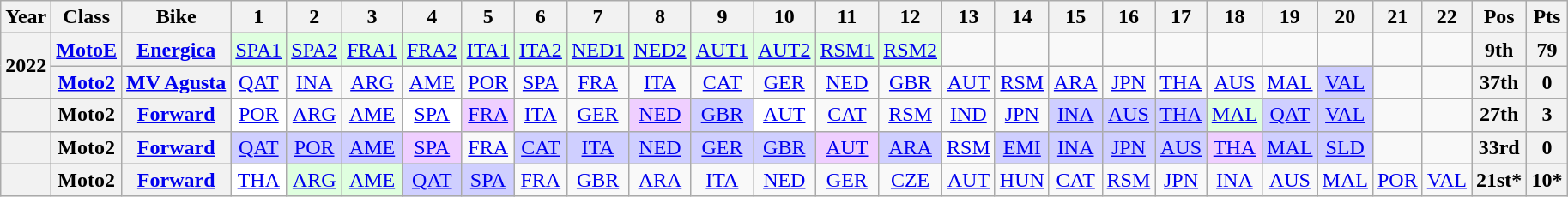<table class="wikitable" style="text-align:center;">
<tr>
<th>Year</th>
<th>Class</th>
<th>Bike</th>
<th>1</th>
<th>2</th>
<th>3</th>
<th>4</th>
<th>5</th>
<th>6</th>
<th>7</th>
<th>8</th>
<th>9</th>
<th>10</th>
<th>11</th>
<th>12</th>
<th>13</th>
<th>14</th>
<th>15</th>
<th>16</th>
<th>17</th>
<th>18</th>
<th>19</th>
<th>20</th>
<th>21</th>
<th>22</th>
<th>Pos</th>
<th>Pts</th>
</tr>
<tr>
<th rowspan="2">2022</th>
<th><a href='#'>MotoE</a></th>
<th><a href='#'>Energica</a></th>
<td style="background:#dfffdf;"><a href='#'>SPA1</a><br></td>
<td style="background:#dfffdf;"><a href='#'>SPA2</a><br></td>
<td style="background:#dfffdf;"><a href='#'>FRA1</a><br></td>
<td style="background:#dfffdf;"><a href='#'>FRA2</a><br></td>
<td style="background:#dfffdf;"><a href='#'>ITA1</a><br></td>
<td style="background:#dfffdf;"><a href='#'>ITA2</a><br></td>
<td style="background:#dfffdf;"><a href='#'>NED1</a><br></td>
<td style="background:#dfffdf;"><a href='#'>NED2</a><br></td>
<td style="background:#dfffdf;"><a href='#'>AUT1</a><br></td>
<td style="background:#dfffdf;"><a href='#'>AUT2</a><br></td>
<td style="background:#dfffdf;"><a href='#'>RSM1</a><br></td>
<td style="background:#dfffdf;"><a href='#'>RSM2</a><br></td>
<td></td>
<td></td>
<td></td>
<td></td>
<td></td>
<td></td>
<td></td>
<td></td>
<td></td>
<td></td>
<th>9th</th>
<th>79</th>
</tr>
<tr>
<th><a href='#'>Moto2</a></th>
<th><a href='#'>MV Agusta</a></th>
<td><a href='#'>QAT</a></td>
<td><a href='#'>INA</a></td>
<td><a href='#'>ARG</a></td>
<td><a href='#'>AME</a></td>
<td><a href='#'>POR</a></td>
<td><a href='#'>SPA</a></td>
<td><a href='#'>FRA</a></td>
<td><a href='#'>ITA</a></td>
<td><a href='#'>CAT</a></td>
<td><a href='#'>GER</a></td>
<td><a href='#'>NED</a></td>
<td><a href='#'>GBR</a></td>
<td><a href='#'>AUT</a></td>
<td><a href='#'>RSM</a></td>
<td><a href='#'>ARA</a></td>
<td><a href='#'>JPN</a></td>
<td><a href='#'>THA</a></td>
<td><a href='#'>AUS</a></td>
<td><a href='#'>MAL</a></td>
<td style="background:#cfcfff;"><a href='#'>VAL</a><br></td>
<td></td>
<td></td>
<th>37th</th>
<th>0</th>
</tr>
<tr>
<th></th>
<th>Moto2</th>
<th><a href='#'>Forward</a></th>
<td style="background:#ffffff;"><a href='#'>POR</a><br></td>
<td><a href='#'>ARG</a></td>
<td><a href='#'>AME</a></td>
<td style="background:#ffffff;"><a href='#'>SPA</a><br></td>
<td style="background:#efcfff;"><a href='#'>FRA</a><br></td>
<td><a href='#'>ITA</a></td>
<td><a href='#'>GER</a></td>
<td style="background:#efcfff;"><a href='#'>NED</a><br></td>
<td style="background:#cfcfff;"><a href='#'>GBR</a><br></td>
<td style="background:#ffffff;"><a href='#'>AUT</a><br></td>
<td><a href='#'>CAT</a></td>
<td><a href='#'>RSM</a></td>
<td><a href='#'>IND</a></td>
<td><a href='#'>JPN</a></td>
<td style="background:#cfcfff;"><a href='#'>INA</a><br></td>
<td style="background:#cfcfff;"><a href='#'>AUS</a><br></td>
<td style="background:#cfcfff;"><a href='#'>THA</a><br></td>
<td style="background:#dfffdf;"><a href='#'>MAL</a><br></td>
<td style="background:#cfcfff;"><a href='#'>QAT</a><br></td>
<td style="background:#cfcfff;"><a href='#'>VAL</a><br></td>
<td></td>
<td></td>
<th>27th</th>
<th>3</th>
</tr>
<tr>
<th></th>
<th>Moto2</th>
<th><a href='#'>Forward</a></th>
<td style="background:#CFCFFF;"><a href='#'>QAT</a><br></td>
<td style="background:#CFCFFF;"><a href='#'>POR</a><br></td>
<td style="background:#CFCFFF;"><a href='#'>AME</a><br></td>
<td style="background:#EFCFFF;"><a href='#'>SPA</a><br></td>
<td><a href='#'>FRA</a></td>
<td style="background:#CFCFFF;"><a href='#'>CAT</a><br></td>
<td style="background:#CFCFFF;"><a href='#'>ITA</a><br></td>
<td style="background:#CFCFFF;"><a href='#'>NED</a><br></td>
<td style="background:#CFCFFF;"><a href='#'>GER</a><br></td>
<td style="background:#CFCFFF;"><a href='#'>GBR</a><br></td>
<td style="background:#EFCFFF;"><a href='#'>AUT</a><br></td>
<td style="background:#CFCFFF;"><a href='#'>ARA</a><br></td>
<td><a href='#'>RSM</a></td>
<td style="background:#CFCFFF;"><a href='#'>EMI</a><br></td>
<td style="background:#CFCFFF;"><a href='#'>INA</a><br></td>
<td style="background:#CFCFFF;"><a href='#'>JPN</a><br></td>
<td style="background:#CFCFFF;"><a href='#'>AUS</a><br></td>
<td style="background:#EFCFFF;"><a href='#'>THA</a><br></td>
<td style="background:#CFCFFF;"><a href='#'>MAL</a><br></td>
<td style="background:#CFCFFF;"><a href='#'>SLD</a><br></td>
<td></td>
<td></td>
<th>33rd</th>
<th>0</th>
</tr>
<tr>
<th></th>
<th>Moto2</th>
<th><a href='#'>Forward</a></th>
<td style="background:#FFFFFF;"><a href='#'>THA</a><br></td>
<td style="background:#DFFFDF;"><a href='#'>ARG</a><br></td>
<td style="background:#DFFFDF;"><a href='#'>AME</a><br></td>
<td style="background:#CFCFFF;"><a href='#'>QAT</a><br></td>
<td style="background:#CFCFFF;"><a href='#'>SPA</a><br></td>
<td><a href='#'>FRA</a></td>
<td><a href='#'>GBR</a></td>
<td><a href='#'>ARA</a></td>
<td><a href='#'>ITA</a></td>
<td><a href='#'>NED</a></td>
<td><a href='#'>GER</a></td>
<td><a href='#'>CZE</a></td>
<td><a href='#'>AUT</a></td>
<td><a href='#'>HUN</a></td>
<td><a href='#'>CAT</a></td>
<td><a href='#'>RSM</a></td>
<td><a href='#'>JPN</a></td>
<td><a href='#'>INA</a></td>
<td><a href='#'>AUS</a></td>
<td><a href='#'>MAL</a></td>
<td><a href='#'>POR</a></td>
<td><a href='#'>VAL</a></td>
<th>21st*</th>
<th>10*</th>
</tr>
</table>
